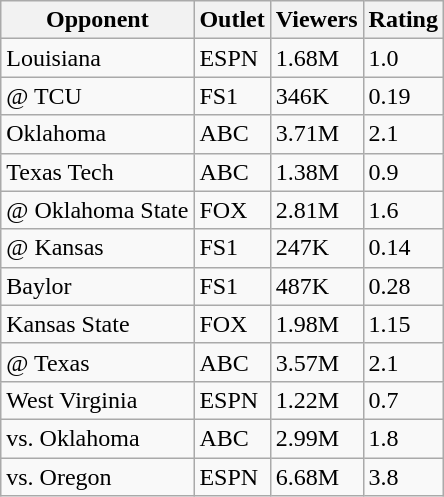<table class="wikitable">
<tr>
<th>Opponent</th>
<th>Outlet</th>
<th>Viewers</th>
<th>Rating</th>
</tr>
<tr>
<td>Louisiana</td>
<td>ESPN</td>
<td>1.68M</td>
<td>1.0</td>
</tr>
<tr>
<td>@ TCU</td>
<td>FS1</td>
<td>346K</td>
<td>0.19</td>
</tr>
<tr>
<td>Oklahoma</td>
<td>ABC</td>
<td>3.71M</td>
<td>2.1</td>
</tr>
<tr>
<td>Texas Tech</td>
<td>ABC</td>
<td>1.38M</td>
<td>0.9</td>
</tr>
<tr>
<td>@ Oklahoma State</td>
<td>FOX</td>
<td>2.81M</td>
<td>1.6</td>
</tr>
<tr>
<td>@ Kansas</td>
<td>FS1</td>
<td>247K</td>
<td>0.14</td>
</tr>
<tr>
<td>Baylor</td>
<td>FS1</td>
<td>487K</td>
<td>0.28</td>
</tr>
<tr>
<td>Kansas State</td>
<td>FOX</td>
<td>1.98M</td>
<td>1.15</td>
</tr>
<tr>
<td>@ Texas</td>
<td>ABC</td>
<td>3.57M</td>
<td>2.1</td>
</tr>
<tr>
<td>West Virginia</td>
<td>ESPN</td>
<td>1.22M</td>
<td>0.7</td>
</tr>
<tr>
<td>vs. Oklahoma</td>
<td>ABC</td>
<td>2.99M</td>
<td>1.8</td>
</tr>
<tr>
<td>vs. Oregon</td>
<td>ESPN</td>
<td>6.68M</td>
<td>3.8</td>
</tr>
</table>
